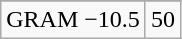<table class="wikitable">
<tr align="center">
</tr>
<tr align="center">
<td>GRAM −10.5</td>
<td>50</td>
</tr>
</table>
